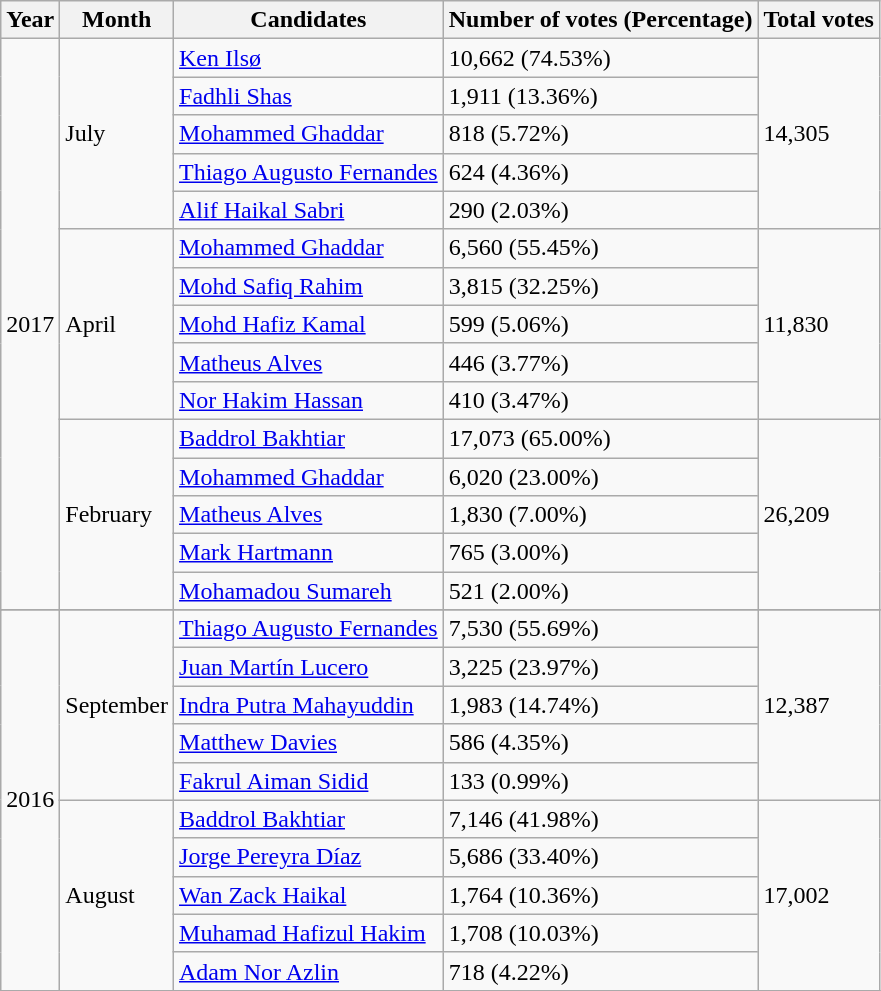<table class="wikitable sortable">
<tr>
<th>Year</th>
<th>Month</th>
<th>Candidates</th>
<th>Number of votes (Percentage)</th>
<th>Total votes</th>
</tr>
<tr>
<td rowspan=15>2017</td>
<td rowspan=5>July</td>
<td> <a href='#'>Ken Ilsø</a></td>
<td>10,662 (74.53%)</td>
<td rowspan=5>14,305</td>
</tr>
<tr>
<td> <a href='#'>Fadhli Shas</a></td>
<td>1,911 (13.36%)</td>
</tr>
<tr>
<td> <a href='#'>Mohammed Ghaddar</a></td>
<td>818 (5.72%)</td>
</tr>
<tr>
<td> <a href='#'>Thiago Augusto Fernandes</a></td>
<td>624 (4.36%)</td>
</tr>
<tr>
<td> <a href='#'>Alif Haikal Sabri</a></td>
<td>290 (2.03%)</td>
</tr>
<tr>
<td rowspan=5>April</td>
<td> <a href='#'>Mohammed Ghaddar</a></td>
<td>6,560 (55.45%)</td>
<td rowspan=5>11,830</td>
</tr>
<tr>
<td> <a href='#'>Mohd Safiq Rahim</a></td>
<td>3,815 (32.25%)</td>
</tr>
<tr>
<td> <a href='#'>Mohd Hafiz Kamal</a></td>
<td>599 (5.06%)</td>
</tr>
<tr>
<td> <a href='#'>Matheus Alves</a></td>
<td>446 (3.77%)</td>
</tr>
<tr>
<td> <a href='#'>Nor Hakim Hassan</a></td>
<td>410 (3.47%)</td>
</tr>
<tr>
<td rowspan=5>February</td>
<td> <a href='#'>Baddrol Bakhtiar</a></td>
<td>17,073 (65.00%)</td>
<td rowspan=5>26,209</td>
</tr>
<tr>
<td> <a href='#'>Mohammed Ghaddar</a></td>
<td>6,020 (23.00%)</td>
</tr>
<tr>
<td> <a href='#'>Matheus Alves</a></td>
<td>1,830 (7.00%)</td>
</tr>
<tr>
<td> <a href='#'>Mark Hartmann</a></td>
<td>765 (3.00%)</td>
</tr>
<tr>
<td> <a href='#'>Mohamadou Sumareh</a></td>
<td>521 (2.00%)</td>
</tr>
<tr>
</tr>
<tr>
<td rowspan=10>2016</td>
<td rowspan=5>September</td>
<td> <a href='#'>Thiago Augusto Fernandes</a></td>
<td>7,530 (55.69%)</td>
<td rowspan=5>12,387</td>
</tr>
<tr>
<td> <a href='#'>Juan Martín Lucero</a></td>
<td>3,225 (23.97%)</td>
</tr>
<tr>
<td> <a href='#'>Indra Putra Mahayuddin</a></td>
<td>1,983 (14.74%)</td>
</tr>
<tr>
<td> <a href='#'>Matthew Davies</a></td>
<td>586 (4.35%)</td>
</tr>
<tr>
<td> <a href='#'>Fakrul Aiman Sidid</a></td>
<td>133 (0.99%)</td>
</tr>
<tr>
<td rowspan=5>August</td>
<td> <a href='#'>Baddrol Bakhtiar</a></td>
<td>7,146 (41.98%)</td>
<td rowspan=5>17,002</td>
</tr>
<tr>
<td> <a href='#'>Jorge Pereyra Díaz</a></td>
<td>5,686 (33.40%)</td>
</tr>
<tr>
<td> <a href='#'>Wan Zack Haikal</a></td>
<td>1,764 (10.36%)</td>
</tr>
<tr>
<td> <a href='#'>Muhamad Hafizul Hakim</a></td>
<td>1,708 (10.03%)</td>
</tr>
<tr>
<td> <a href='#'>Adam Nor Azlin</a></td>
<td>718 (4.22%)</td>
</tr>
<tr>
</tr>
</table>
